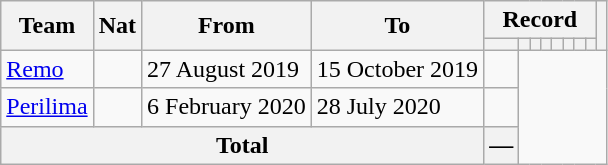<table class="wikitable" style="text-align: center">
<tr>
<th rowspan="2">Team</th>
<th rowspan="2">Nat</th>
<th rowspan="2">From</th>
<th rowspan="2">To</th>
<th colspan="8">Record</th>
<th rowspan=2></th>
</tr>
<tr>
<th></th>
<th></th>
<th></th>
<th></th>
<th></th>
<th></th>
<th></th>
<th></th>
</tr>
<tr>
<td align=left><a href='#'>Remo</a></td>
<td></td>
<td align=left>27 August 2019</td>
<td align=left>15 October 2019<br></td>
<td></td>
</tr>
<tr>
<td align=left><a href='#'>Perilima</a></td>
<td></td>
<td align=left>6 February 2020</td>
<td align=left>28 July 2020<br></td>
<td></td>
</tr>
<tr>
<th colspan="4">Total<br></th>
<th>—</th>
</tr>
</table>
